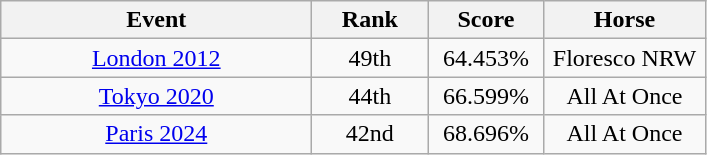<table class="wikitable" style="text-align: center;">
<tr ">
<th style="width:200px;">Event</th>
<th style="width:70px;">Rank</th>
<th style="width:70px;">Score</th>
<th style="width:100px;">Horse</th>
</tr>
<tr>
<td> <a href='#'>London 2012</a></td>
<td>49th</td>
<td>64.453%</td>
<td>Floresco NRW</td>
</tr>
<tr>
<td> <a href='#'>Tokyo 2020</a></td>
<td>44th</td>
<td>66.599%</td>
<td>All At Once</td>
</tr>
<tr>
<td> <a href='#'>Paris 2024</a></td>
<td>42nd</td>
<td>68.696%</td>
<td>All At Once</td>
</tr>
</table>
